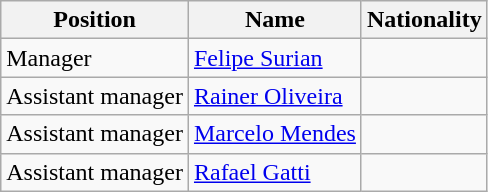<table class="wikitable">
<tr>
<th>Position</th>
<th>Name</th>
<th>Nationality</th>
</tr>
<tr>
<td>Manager</td>
<td><a href='#'>Felipe Surian</a></td>
<td></td>
</tr>
<tr>
<td>Assistant manager</td>
<td><a href='#'>Rainer Oliveira</a></td>
<td></td>
</tr>
<tr>
<td>Assistant manager</td>
<td><a href='#'>Marcelo Mendes</a></td>
<td></td>
</tr>
<tr>
<td>Assistant manager</td>
<td><a href='#'>Rafael Gatti</a></td>
<td></td>
</tr>
</table>
